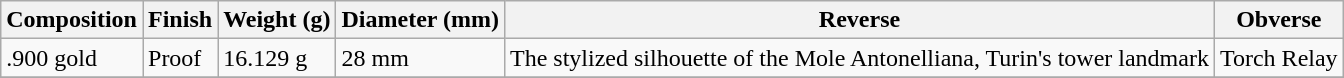<table class="wikitable">
<tr>
<th>Composition</th>
<th>Finish</th>
<th>Weight (g)</th>
<th>Diameter (mm)</th>
<th>Reverse</th>
<th>Obverse</th>
</tr>
<tr>
<td>.900 gold</td>
<td>Proof</td>
<td>16.129 g</td>
<td>28 mm</td>
<td>The stylized silhouette of the Mole Antonelliana, Turin's tower landmark</td>
<td>Torch Relay</td>
</tr>
<tr>
</tr>
</table>
